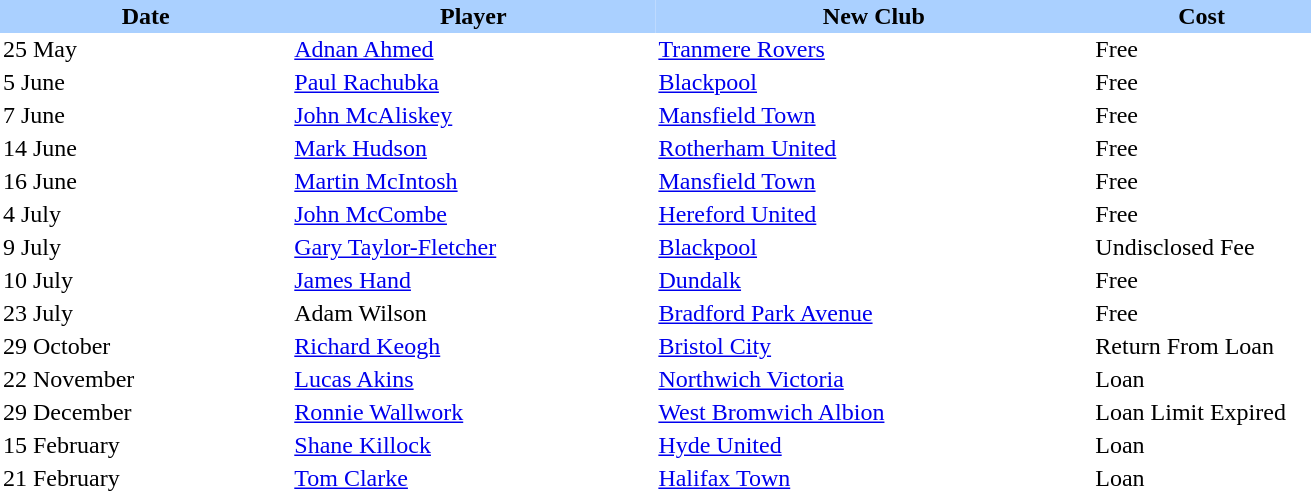<table border="0" cellspacing="0" cellpadding="2">
<tr bgcolor=AAD0FF>
<th width=20%>Date</th>
<th width=25%>Player</th>
<th width=30%>New Club</th>
<th width=15%>Cost</th>
</tr>
<tr>
<td>25 May</td>
<td> <a href='#'>Adnan Ahmed</a></td>
<td><a href='#'>Tranmere Rovers</a></td>
<td>Free</td>
</tr>
<tr>
<td>5 June</td>
<td> <a href='#'>Paul Rachubka</a></td>
<td><a href='#'>Blackpool</a></td>
<td>Free</td>
</tr>
<tr>
<td>7 June</td>
<td> <a href='#'>John McAliskey</a></td>
<td><a href='#'>Mansfield Town</a></td>
<td>Free</td>
</tr>
<tr>
<td>14 June</td>
<td> <a href='#'>Mark Hudson</a></td>
<td><a href='#'>Rotherham United</a></td>
<td>Free</td>
</tr>
<tr>
<td>16 June</td>
<td> <a href='#'>Martin McIntosh</a></td>
<td><a href='#'>Mansfield Town</a></td>
<td>Free</td>
</tr>
<tr>
<td>4 July</td>
<td> <a href='#'>John McCombe</a></td>
<td><a href='#'>Hereford United</a></td>
<td>Free</td>
</tr>
<tr>
<td>9 July</td>
<td> <a href='#'>Gary Taylor-Fletcher</a></td>
<td><a href='#'>Blackpool</a></td>
<td>Undisclosed Fee</td>
</tr>
<tr>
<td>10 July</td>
<td> <a href='#'>James Hand</a></td>
<td><a href='#'>Dundalk</a></td>
<td>Free</td>
</tr>
<tr>
<td>23 July</td>
<td> Adam Wilson</td>
<td><a href='#'>Bradford Park Avenue</a></td>
<td>Free</td>
</tr>
<tr>
<td>29 October</td>
<td> <a href='#'>Richard Keogh</a></td>
<td><a href='#'>Bristol City</a></td>
<td>Return From Loan</td>
</tr>
<tr>
<td>22 November</td>
<td> <a href='#'>Lucas Akins</a></td>
<td><a href='#'>Northwich Victoria</a></td>
<td>Loan</td>
</tr>
<tr>
<td>29 December</td>
<td> <a href='#'>Ronnie Wallwork</a></td>
<td><a href='#'>West Bromwich Albion</a></td>
<td>Loan Limit Expired</td>
</tr>
<tr>
<td>15 February</td>
<td> <a href='#'>Shane Killock</a></td>
<td><a href='#'>Hyde United</a></td>
<td>Loan</td>
</tr>
<tr>
<td>21 February</td>
<td> <a href='#'>Tom Clarke</a></td>
<td><a href='#'>Halifax Town</a></td>
<td>Loan</td>
</tr>
</table>
